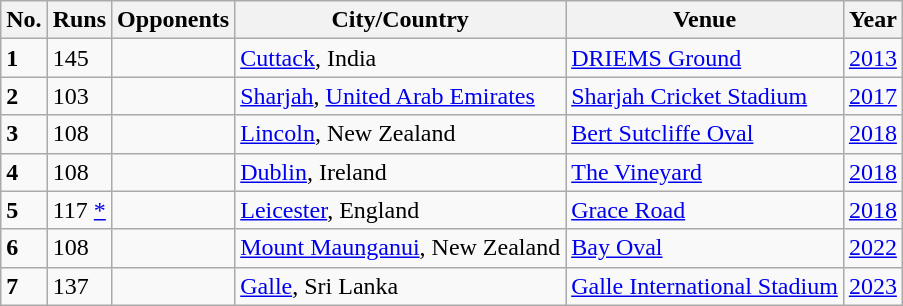<table class="wikitable">
<tr>
<th>No.</th>
<th>Runs</th>
<th>Opponents</th>
<th>City/Country</th>
<th>Venue</th>
<th>Year</th>
</tr>
<tr>
<td><strong>1</strong></td>
<td>145</td>
<td></td>
<td><a href='#'>Cuttack</a>, India</td>
<td><a href='#'>DRIEMS Ground</a></td>
<td><a href='#'>2013</a></td>
</tr>
<tr>
<td><strong>2</strong></td>
<td>103</td>
<td></td>
<td><a href='#'>Sharjah</a>, <a href='#'>United Arab Emirates</a></td>
<td><a href='#'>Sharjah Cricket Stadium</a></td>
<td><a href='#'>2017</a></td>
</tr>
<tr>
<td><strong>3</strong></td>
<td>108</td>
<td></td>
<td><a href='#'>Lincoln</a>, New Zealand</td>
<td><a href='#'>Bert Sutcliffe Oval</a></td>
<td><a href='#'>2018</a></td>
</tr>
<tr>
<td><strong>4</strong></td>
<td>108</td>
<td></td>
<td><a href='#'>Dublin</a>, Ireland</td>
<td><a href='#'>The Vineyard</a></td>
<td><a href='#'>2018</a></td>
</tr>
<tr>
<td><strong>5</strong></td>
<td>117 <a href='#'>*</a></td>
<td></td>
<td><a href='#'>Leicester</a>, England</td>
<td><a href='#'>Grace Road</a></td>
<td><a href='#'>2018</a></td>
</tr>
<tr>
<td><strong>6</strong></td>
<td>108</td>
<td></td>
<td><a href='#'>Mount Maunganui</a>, New Zealand</td>
<td><a href='#'>Bay Oval</a></td>
<td><a href='#'>2022</a></td>
</tr>
<tr>
<td><strong>7</strong></td>
<td>137</td>
<td></td>
<td><a href='#'>Galle</a>, Sri Lanka</td>
<td><a href='#'>Galle International Stadium</a></td>
<td><a href='#'>2023</a></td>
</tr>
</table>
